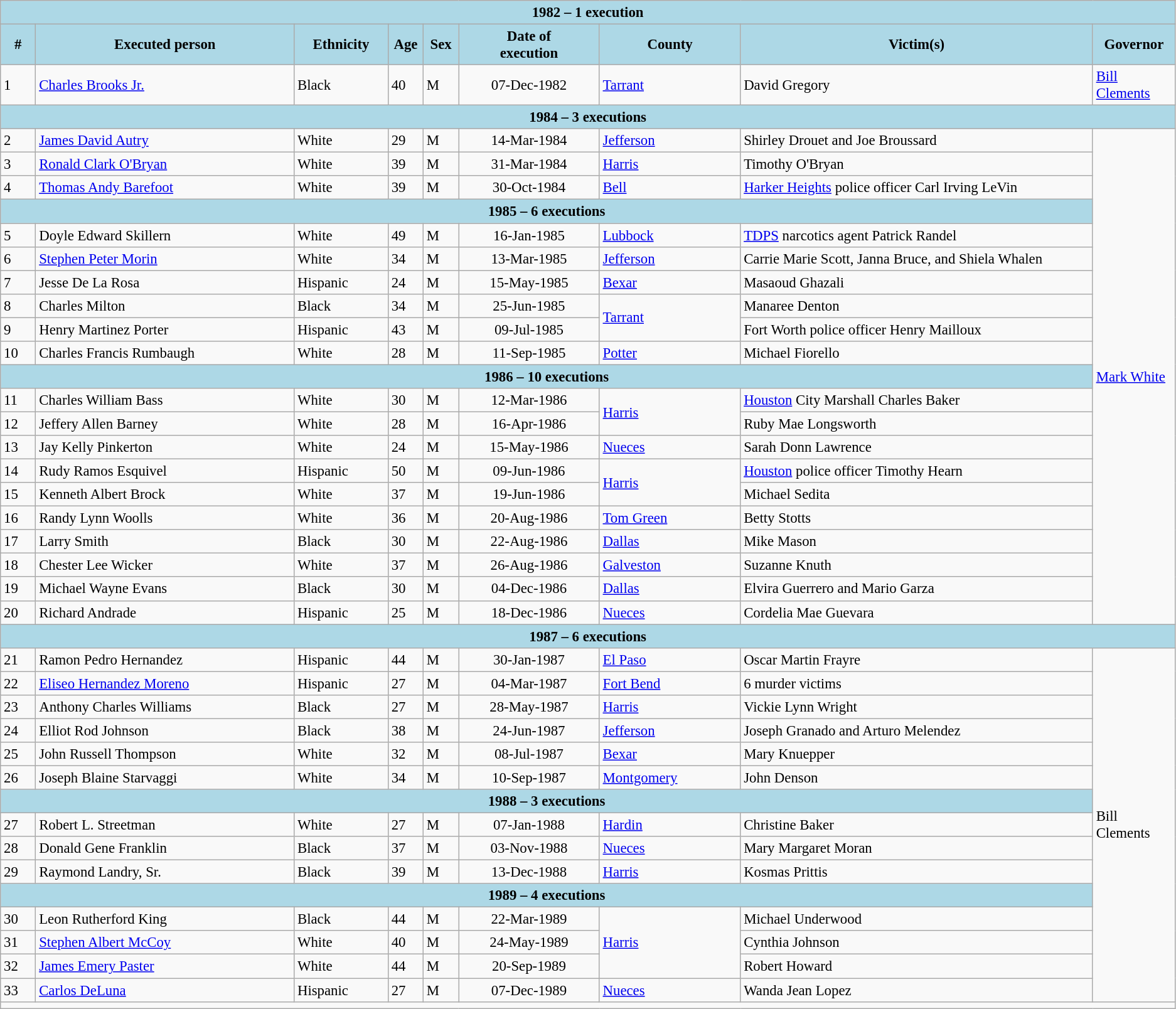<table class="wikitable" style="font-size:95%; ">
<tr>
<th colspan="9" style="background-color:#ADD8E6">1982 – 1 execution</th>
</tr>
<tr>
<th style="background-color:#ADD8E6" width="3%">#</th>
<th style="background-color:#ADD8E6" width="22%">Executed person</th>
<th style="background-color:#ADD8E6" width="8%">Ethnicity</th>
<th style="background-color:#ADD8E6" width="3%">Age</th>
<th style="background-color:#ADD8E6" width="3%">Sex</th>
<th style="background-color:#ADD8E6" width="12%">Date of <br>execution</th>
<th style="background-color:#ADD8E6" width="12%">County</th>
<th style="background-color:#ADD8E6" width="30%">Victim(s)</th>
<th style="background-color:#ADD8E6" width="30%">Governor<br></th>
</tr>
<tr>
<td>1</td>
<td><a href='#'>Charles Brooks Jr.</a></td>
<td>Black</td>
<td>40</td>
<td>M</td>
<td align=center>07-Dec-1982</td>
<td><a href='#'>Tarrant</a></td>
<td>David Gregory</td>
<td><a href='#'>Bill Clements</a></td>
</tr>
<tr>
<th colspan="9" style="background-color:#ADD8E6">1984 – 3 executions</th>
</tr>
<tr>
<td>2</td>
<td><a href='#'>James David Autry</a></td>
<td>White</td>
<td>29</td>
<td>M</td>
<td align=center>14-Mar-1984</td>
<td><a href='#'>Jefferson</a></td>
<td>Shirley Drouet and Joe Broussard</td>
<td rowspan="21"><a href='#'>Mark White</a></td>
</tr>
<tr>
<td>3</td>
<td><a href='#'>Ronald Clark O'Bryan</a></td>
<td>White</td>
<td>39</td>
<td>M</td>
<td align=center>31-Mar-1984</td>
<td><a href='#'>Harris</a></td>
<td>Timothy O'Bryan</td>
</tr>
<tr>
<td>4</td>
<td><a href='#'>Thomas Andy Barefoot</a></td>
<td>White</td>
<td>39</td>
<td>M</td>
<td align=center>30-Oct-1984</td>
<td><a href='#'>Bell</a></td>
<td><a href='#'>Harker Heights</a> police officer Carl Irving LeVin</td>
</tr>
<tr>
<th colspan="8" style="background-color:#ADD8E6">1985 – 6 executions</th>
</tr>
<tr>
<td>5</td>
<td>Doyle Edward Skillern</td>
<td>White</td>
<td>49</td>
<td>M</td>
<td align=center>16-Jan-1985</td>
<td><a href='#'>Lubbock</a></td>
<td><a href='#'>TDPS</a> narcotics agent Patrick Randel</td>
</tr>
<tr>
<td>6</td>
<td><a href='#'>Stephen Peter Morin</a></td>
<td>White</td>
<td>34</td>
<td>M</td>
<td align=center>13-Mar-1985</td>
<td><a href='#'>Jefferson</a></td>
<td>Carrie Marie Scott, Janna Bruce, and Shiela Whalen</td>
</tr>
<tr>
<td>7</td>
<td>Jesse De La Rosa</td>
<td>Hispanic</td>
<td>24</td>
<td>M</td>
<td align=center>15-May-1985</td>
<td><a href='#'>Bexar</a></td>
<td>Masaoud Ghazali</td>
</tr>
<tr>
<td>8</td>
<td>Charles Milton</td>
<td>Black</td>
<td>34</td>
<td>M</td>
<td align=center>25-Jun-1985</td>
<td rowspan="2"><a href='#'>Tarrant</a></td>
<td>Manaree Denton</td>
</tr>
<tr>
<td>9</td>
<td>Henry Martinez Porter</td>
<td>Hispanic</td>
<td>43</td>
<td>M</td>
<td align=center>09-Jul-1985</td>
<td>Fort Worth police officer Henry Mailloux</td>
</tr>
<tr>
<td>10</td>
<td>Charles Francis Rumbaugh</td>
<td>White</td>
<td>28</td>
<td>M</td>
<td align=center>11-Sep-1985</td>
<td><a href='#'>Potter</a></td>
<td>Michael Fiorello</td>
</tr>
<tr>
<th colspan="8" style="background-color:#ADD8E6">1986 – 10 executions</th>
</tr>
<tr>
<td>11</td>
<td>Charles William Bass</td>
<td>White</td>
<td>30</td>
<td>M</td>
<td align=center>12-Mar-1986</td>
<td rowspan="2"><a href='#'>Harris</a></td>
<td><a href='#'>Houston</a> City Marshall Charles Baker</td>
</tr>
<tr>
<td>12</td>
<td>Jeffery Allen Barney</td>
<td>White</td>
<td>28</td>
<td>M</td>
<td align=center>16-Apr-1986</td>
<td>Ruby Mae Longsworth</td>
</tr>
<tr>
<td>13</td>
<td>Jay Kelly Pinkerton</td>
<td>White</td>
<td>24</td>
<td>M</td>
<td align=center>15-May-1986</td>
<td><a href='#'>Nueces</a></td>
<td>Sarah Donn Lawrence</td>
</tr>
<tr>
<td>14</td>
<td>Rudy Ramos Esquivel</td>
<td>Hispanic</td>
<td>50</td>
<td>M</td>
<td align=center>09-Jun-1986</td>
<td rowspan="2"><a href='#'>Harris</a></td>
<td><a href='#'>Houston</a> police officer Timothy Hearn</td>
</tr>
<tr>
<td>15</td>
<td>Kenneth Albert Brock</td>
<td>White</td>
<td>37</td>
<td>M</td>
<td align=center>19-Jun-1986</td>
<td>Michael Sedita</td>
</tr>
<tr>
<td>16</td>
<td>Randy Lynn Woolls</td>
<td>White</td>
<td>36</td>
<td>M</td>
<td align=center>20-Aug-1986</td>
<td><a href='#'>Tom Green</a></td>
<td>Betty Stotts</td>
</tr>
<tr>
<td>17</td>
<td>Larry Smith</td>
<td>Black</td>
<td>30</td>
<td>M</td>
<td align=center>22-Aug-1986</td>
<td><a href='#'>Dallas</a></td>
<td>Mike Mason</td>
</tr>
<tr>
<td>18</td>
<td>Chester Lee Wicker</td>
<td>White</td>
<td>37</td>
<td>M</td>
<td align=center>26-Aug-1986</td>
<td><a href='#'>Galveston</a></td>
<td>Suzanne Knuth</td>
</tr>
<tr>
<td>19</td>
<td>Michael Wayne Evans</td>
<td>Black</td>
<td>30</td>
<td>M</td>
<td align=center>04-Dec-1986</td>
<td><a href='#'>Dallas</a></td>
<td>Elvira Guerrero and Mario Garza</td>
</tr>
<tr>
<td>20</td>
<td>Richard Andrade</td>
<td>Hispanic</td>
<td>25</td>
<td>M</td>
<td align=center>18-Dec-1986</td>
<td><a href='#'>Nueces</a></td>
<td>Cordelia Mae Guevara</td>
</tr>
<tr>
<th colspan="9" style="background-color:#ADD8E6">1987 – 6 executions</th>
</tr>
<tr>
<td>21</td>
<td>Ramon Pedro Hernandez</td>
<td>Hispanic</td>
<td>44</td>
<td>M</td>
<td align=center>30-Jan-1987</td>
<td><a href='#'>El Paso</a></td>
<td>Oscar Martin Frayre</td>
<td rowspan="15">Bill Clements</td>
</tr>
<tr>
<td>22</td>
<td><a href='#'>Eliseo Hernandez Moreno</a></td>
<td>Hispanic</td>
<td>27</td>
<td>M</td>
<td align=center>04-Mar-1987</td>
<td><a href='#'>Fort Bend</a></td>
<td>6 murder victims</td>
</tr>
<tr>
<td>23</td>
<td>Anthony Charles Williams</td>
<td>Black</td>
<td>27</td>
<td>M</td>
<td align=center>28-May-1987</td>
<td><a href='#'>Harris</a></td>
<td>Vickie Lynn Wright</td>
</tr>
<tr>
<td>24</td>
<td>Elliot Rod Johnson</td>
<td>Black</td>
<td>38</td>
<td>M</td>
<td align=center>24-Jun-1987</td>
<td><a href='#'>Jefferson</a></td>
<td>Joseph Granado and Arturo Melendez</td>
</tr>
<tr>
<td>25</td>
<td>John Russell Thompson</td>
<td>White</td>
<td>32</td>
<td>M</td>
<td align=center>08-Jul-1987</td>
<td><a href='#'>Bexar</a></td>
<td>Mary Knuepper</td>
</tr>
<tr>
<td>26</td>
<td>Joseph Blaine Starvaggi</td>
<td>White</td>
<td>34</td>
<td>M</td>
<td align=center>10-Sep-1987</td>
<td><a href='#'>Montgomery</a></td>
<td>John Denson</td>
</tr>
<tr>
<th colspan="8" style="background-color:#ADD8E6">1988 – 3 executions</th>
</tr>
<tr>
<td>27</td>
<td>Robert L. Streetman</td>
<td>White</td>
<td>27</td>
<td>M</td>
<td align=center>07-Jan-1988</td>
<td><a href='#'>Hardin</a></td>
<td>Christine Baker</td>
</tr>
<tr>
<td>28</td>
<td>Donald Gene Franklin</td>
<td>Black</td>
<td>37</td>
<td>M</td>
<td align=center>03-Nov-1988</td>
<td><a href='#'>Nueces</a></td>
<td>Mary Margaret Moran</td>
</tr>
<tr>
<td>29</td>
<td>Raymond Landry, Sr.</td>
<td>Black</td>
<td>39</td>
<td>M</td>
<td align=center>13-Dec-1988</td>
<td><a href='#'>Harris</a></td>
<td>Kosmas Prittis</td>
</tr>
<tr>
<th colspan="8" style="background-color:#ADD8E6">1989 – 4 executions</th>
</tr>
<tr>
<td>30</td>
<td>Leon Rutherford King</td>
<td>Black</td>
<td>44</td>
<td>M</td>
<td align=center>22-Mar-1989</td>
<td rowspan="3"><a href='#'>Harris</a></td>
<td>Michael Underwood</td>
</tr>
<tr>
<td>31</td>
<td><a href='#'>Stephen Albert McCoy</a></td>
<td>White</td>
<td>40</td>
<td>M</td>
<td align=center>24-May-1989</td>
<td>Cynthia Johnson</td>
</tr>
<tr>
<td>32</td>
<td><a href='#'>James Emery Paster</a></td>
<td>White</td>
<td>44</td>
<td>M</td>
<td align=center>20-Sep-1989</td>
<td>Robert Howard</td>
</tr>
<tr>
<td>33</td>
<td><a href='#'>Carlos DeLuna</a></td>
<td>Hispanic</td>
<td>27</td>
<td>M</td>
<td align=center>07-Dec-1989</td>
<td><a href='#'>Nueces</a></td>
<td>Wanda Jean Lopez</td>
</tr>
<tr>
<td colspan="9"></td>
</tr>
</table>
